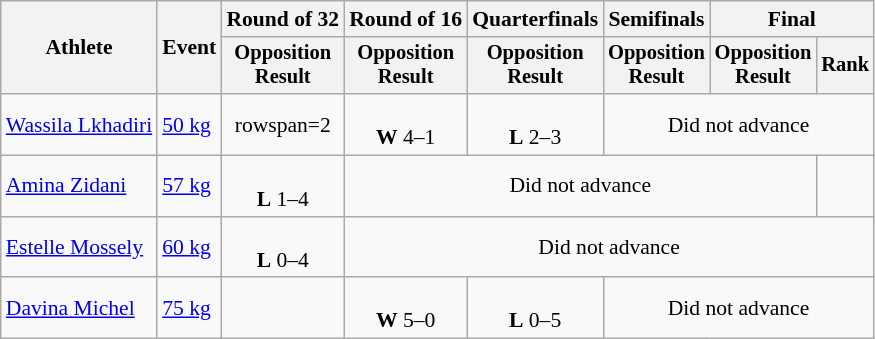<table class="wikitable" style="font-size:90%">
<tr>
<th rowspan="2">Athlete</th>
<th rowspan="2">Event</th>
<th>Round of 32</th>
<th>Round of 16</th>
<th>Quarterfinals</th>
<th>Semifinals</th>
<th colspan=2>Final</th>
</tr>
<tr style="font-size:95%">
<th>Opposition<br>Result</th>
<th>Opposition<br>Result</th>
<th>Opposition<br>Result</th>
<th>Opposition<br>Result</th>
<th>Opposition<br>Result</th>
<th>Rank</th>
</tr>
<tr align=center>
<td align=left><a href='#'>Wassila Lkhadiri</a></td>
<td align=left><a href='#'>50 kg</a></td>
<td>rowspan=2 </td>
<td><br><strong>W</strong> 4–1</td>
<td><br><strong>L</strong> 2–3</td>
<td colspan="3">Did not advance</td>
</tr>
<tr align=center>
<td align=left><a href='#'>Amina Zidani</a></td>
<td align=left><a href='#'>57 kg</a></td>
<td><br><strong>L</strong> 1–4</td>
<td colspan="4">Did not advance</td>
</tr>
<tr align=center>
<td align=left><a href='#'>Estelle Mossely</a></td>
<td align=left><a href='#'>60 kg</a></td>
<td><br><strong>L</strong> 0–4</td>
<td colspan="5">Did not advance</td>
</tr>
<tr align=center>
<td align=left><a href='#'>Davina Michel</a></td>
<td align=left><a href='#'>75 kg</a></td>
<td></td>
<td><br><strong>W</strong> 5–0</td>
<td><br><strong>L</strong> 0–5</td>
<td colspan="3">Did not advance</td>
</tr>
</table>
